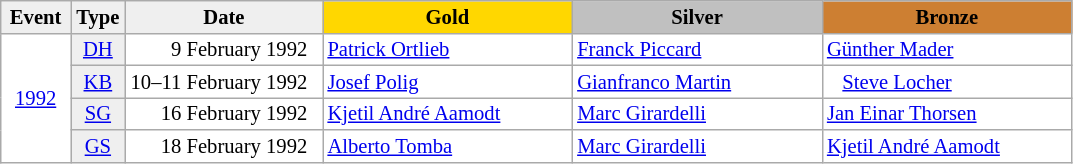<table class="wikitable plainrowheaders" style="background:#fff; font-size:86%; line-height:15px; border:grey solid 1px; border-collapse:collapse;">
<tr>
<th style="background-color: #EFEFEF;" width="40">Event</th>
<th style="background-color: #EFEFEF;" width="30">Type</th>
<th style="background-color: #EFEFEF;" width="125">Date</th>
<th style="background-color: #FFD700;" width="160">Gold</th>
<th style="background-color: #C0C0C0;" width="160">Silver</th>
<th style="background-color: #CD7F32;" width="160">Bronze</th>
</tr>
<tr>
<td align=center rowspan=4><a href='#'>1992</a></td>
<td align=center bgcolor=#EFEFEF><a href='#'>DH</a></td>
<td align=right>9 February 1992  </td>
<td> <a href='#'>Patrick Ortlieb</a></td>
<td> <a href='#'>Franck Piccard</a></td>
<td> <a href='#'>Günther Mader</a></td>
</tr>
<tr>
<td align=center bgcolor=#EFEFEF><a href='#'>KB</a></td>
<td align=right>10–11 February 1992  </td>
<td> <a href='#'>Josef Polig</a></td>
<td> <a href='#'>Gianfranco Martin</a></td>
<td>   <a href='#'>Steve Locher</a></td>
</tr>
<tr>
<td align=center bgcolor=#EFEFEF><a href='#'>SG</a></td>
<td align=right>16 February 1992  </td>
<td> <a href='#'>Kjetil André Aamodt</a></td>
<td> <a href='#'>Marc Girardelli</a></td>
<td> <a href='#'>Jan Einar Thorsen</a></td>
</tr>
<tr>
<td align=center bgcolor=#EFEFEF><a href='#'>GS</a></td>
<td align=right>18 February 1992  </td>
<td> <a href='#'>Alberto Tomba</a></td>
<td> <a href='#'>Marc Girardelli</a></td>
<td> <a href='#'>Kjetil André Aamodt</a></td>
</tr>
</table>
